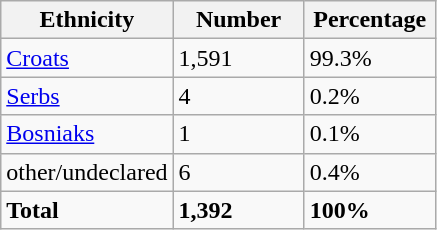<table class="wikitable">
<tr>
<th width="100px">Ethnicity</th>
<th width="80px">Number</th>
<th width="80px">Percentage</th>
</tr>
<tr>
<td><a href='#'>Croats</a></td>
<td>1,591</td>
<td>99.3%</td>
</tr>
<tr>
<td><a href='#'>Serbs</a></td>
<td>4</td>
<td>0.2%</td>
</tr>
<tr>
<td><a href='#'>Bosniaks</a></td>
<td>1</td>
<td>0.1%</td>
</tr>
<tr>
<td>other/undeclared</td>
<td>6</td>
<td>0.4%</td>
</tr>
<tr>
<td><strong>Total</strong></td>
<td><strong>1,392</strong></td>
<td><strong>100%</strong></td>
</tr>
</table>
